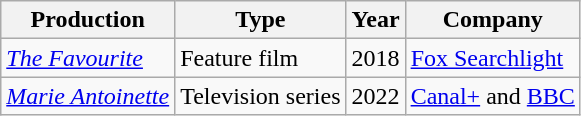<table class="wikitable">
<tr>
<th>Production</th>
<th>Type</th>
<th>Year</th>
<th>Company</th>
</tr>
<tr>
<td><em><a href='#'>The Favourite</a></em></td>
<td>Feature film</td>
<td>2018</td>
<td><a href='#'>Fox Searchlight</a></td>
</tr>
<tr>
<td><em><a href='#'>Marie Antoinette</a></em></td>
<td>Television series</td>
<td>2022</td>
<td><a href='#'>Canal+</a> and <a href='#'>BBC</a></td>
</tr>
</table>
